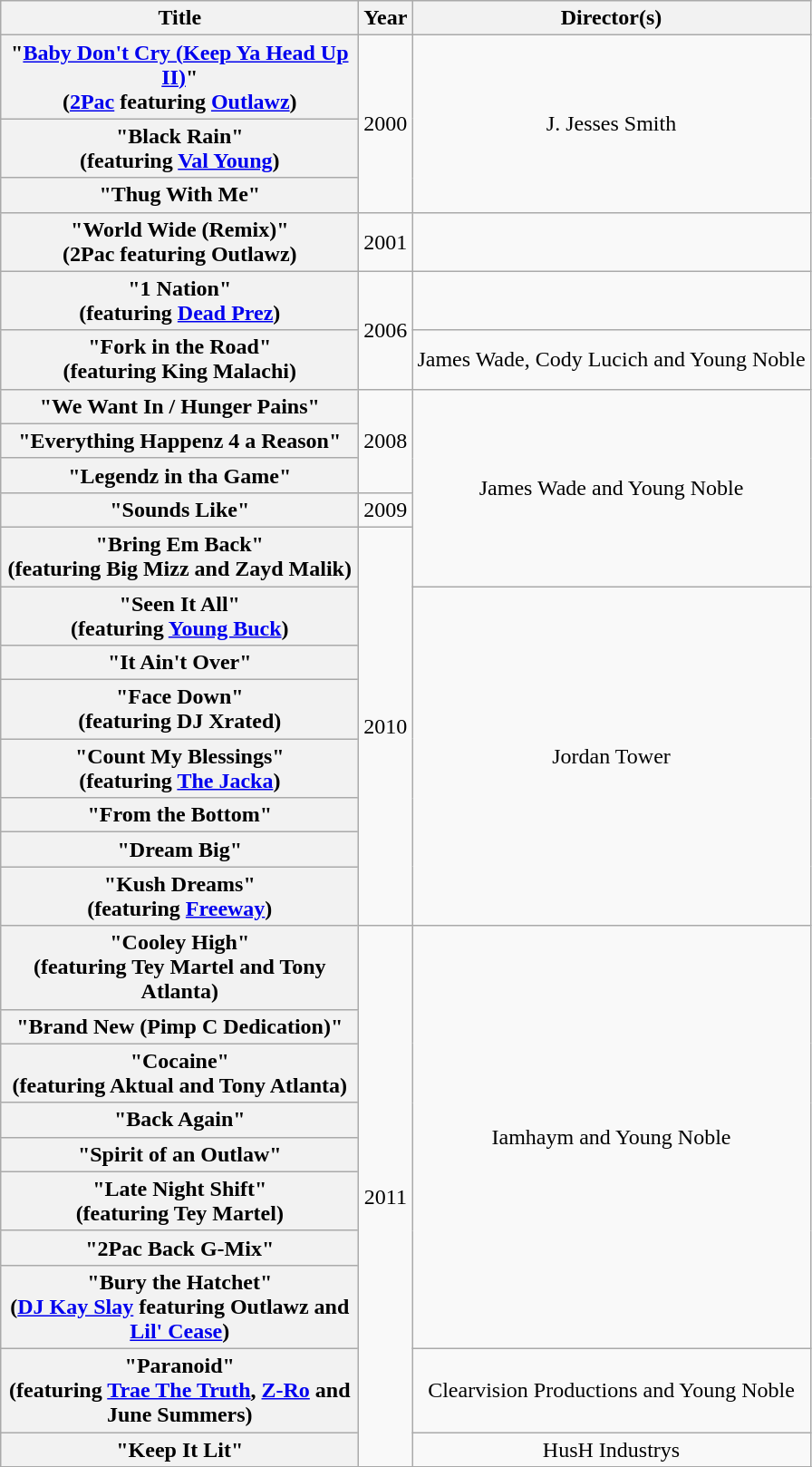<table class="wikitable plainrowheaders" style="text-align:center;">
<tr>
<th scope="col" style="width:16em;">Title</th>
<th scope="col">Year</th>
<th scope="col">Director(s)</th>
</tr>
<tr>
<th scope="row">"<a href='#'>Baby Don't Cry (Keep Ya Head Up II)</a>"<br><span>(<a href='#'>2Pac</a> featuring <a href='#'>Outlawz</a>)</span></th>
<td rowspan="3">2000</td>
<td rowspan="3">J. Jesses Smith</td>
</tr>
<tr>
<th scope="row">"Black Rain"<br><span>(featuring <a href='#'>Val Young</a>)</span></th>
</tr>
<tr>
<th scope="row">"Thug With Me"</th>
</tr>
<tr>
<th scope="row">"World Wide (Remix)"<br><span>(2Pac featuring Outlawz)</span></th>
<td>2001</td>
<td></td>
</tr>
<tr>
<th scope="row">"1 Nation"<br><span>(featuring <a href='#'>Dead Prez</a>)</span></th>
<td rowspan="2">2006</td>
<td></td>
</tr>
<tr>
<th scope="row">"Fork in the Road"<br><span>(featuring King Malachi)</span></th>
<td>James Wade, Cody Lucich and Young Noble</td>
</tr>
<tr>
<th scope="row">"We Want In / Hunger Pains"</th>
<td rowspan="3">2008</td>
<td rowspan="5">James Wade and Young Noble</td>
</tr>
<tr>
<th scope="row">"Everything Happenz 4 a Reason"</th>
</tr>
<tr>
<th scope="row">"Legendz in tha Game"</th>
</tr>
<tr>
<th scope="row">"Sounds Like"</th>
<td>2009</td>
</tr>
<tr>
<th scope="row">"Bring Em Back"<br><span>(featuring Big Mizz and Zayd Malik)</span></th>
<td rowspan="8">2010</td>
</tr>
<tr>
<th scope="row">"Seen It All"<br><span>(featuring <a href='#'>Young Buck</a>)</span></th>
<td rowspan="7">Jordan Tower</td>
</tr>
<tr>
<th scope="row">"It Ain't Over"</th>
</tr>
<tr>
<th scope="row">"Face Down"<br><span>(featuring DJ Xrated)</span></th>
</tr>
<tr>
<th scope="row">"Count My Blessings"<br><span>(featuring <a href='#'>The Jacka</a>)</span></th>
</tr>
<tr>
<th scope="row">"From the Bottom"</th>
</tr>
<tr>
<th scope="row">"Dream Big"</th>
</tr>
<tr>
<th scope="row">"Kush Dreams"<br><span>(featuring <a href='#'>Freeway</a>)</span></th>
</tr>
<tr>
<th scope="row">"Cooley High"<br><span>(featuring Tey Martel and Tony Atlanta)</span></th>
<td rowspan="10">2011</td>
<td rowspan="8">Iamhaym and Young Noble</td>
</tr>
<tr>
<th scope="row">"Brand New (Pimp C Dedication)"</th>
</tr>
<tr>
<th scope="row">"Cocaine"<br><span>(featuring Aktual and Tony Atlanta)</span></th>
</tr>
<tr>
<th scope="row">"Back Again"</th>
</tr>
<tr>
<th scope="row">"Spirit of an Outlaw"</th>
</tr>
<tr>
<th scope="row">"Late Night Shift"<br><span>(featuring Tey Martel)</span></th>
</tr>
<tr>
<th scope="row">"2Pac Back G-Mix"</th>
</tr>
<tr>
<th scope="row">"Bury the Hatchet"<br><span>(<a href='#'>DJ Kay Slay</a> featuring Outlawz and <a href='#'>Lil' Cease</a>)</span></th>
</tr>
<tr>
<th scope="row">"Paranoid"<br><span>(featuring <a href='#'>Trae The Truth</a>, <a href='#'>Z-Ro</a> and June Summers)</span></th>
<td>Clearvision Productions and Young Noble</td>
</tr>
<tr>
<th scope="row">"Keep It Lit"</th>
<td>HusH Industrys</td>
</tr>
<tr>
</tr>
</table>
